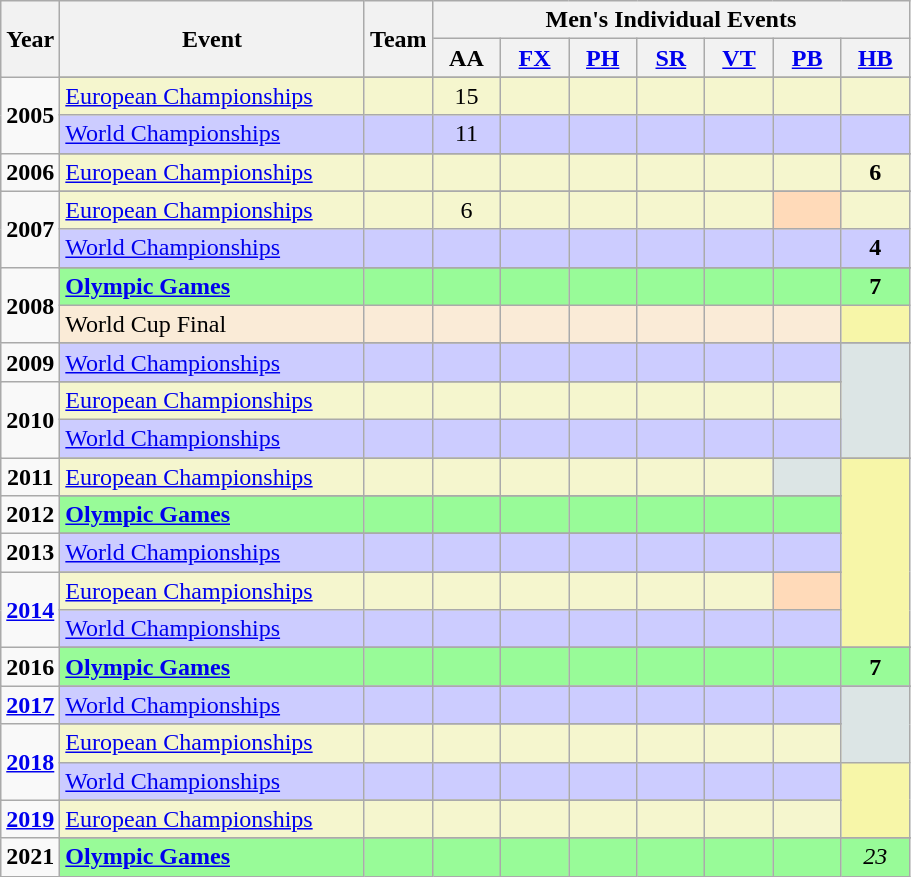<table class="wikitable sortable" style="text-align:center; font-size:100%;">
<tr>
<th rowspan="2" width=6.5% class=unsortable>Year</th>
<th rowspan="2" width=33.5% class=unsortable>Event</th>
<th rowspan="2" width=7.5% class=unsortable>Team</th>
<th colspan="7" width=52.5% class=unsortable>Men's Individual Events</th>
</tr>
<tr>
<th width=7.5% class=unsortable>AA</th>
<th width=7.5% class=unsortable><a href='#'>FX</a></th>
<th width=7.5% class=unsortable><a href='#'>PH</a></th>
<th width=7.5% class=unsortable><a href='#'>SR</a></th>
<th width=7.5% class=unsortable><a href='#'>VT</a></th>
<th width=7.5% class=unsortable><a href='#'>PB</a></th>
<th width=7.5% class=unsortable><a href='#'>HB</a></th>
</tr>
<tr>
<td rowspan="3"><strong>2005</strong></td>
</tr>
<tr bgcolor="#f5f6ce">
<td align=left><a href='#'>European Championships</a></td>
<td></td>
<td>15</td>
<td></td>
<td></td>
<td></td>
<td></td>
<td></td>
<td></td>
</tr>
<tr bgcolor=#CCCCFF>
<td align=left><a href='#'>World Championships</a></td>
<td></td>
<td>11</td>
<td></td>
<td></td>
<td></td>
<td></td>
<td></td>
<td></td>
</tr>
<tr>
<td rowspan="2"><strong>2006</strong></td>
</tr>
<tr bgcolor="#f5f6ce">
<td align=left><a href='#'>European Championships</a></td>
<td></td>
<td></td>
<td></td>
<td></td>
<td></td>
<td></td>
<td></td>
<td><strong>6</strong></td>
</tr>
<tr>
<td rowspan="3"><strong>2007</strong></td>
</tr>
<tr bgcolor="#f5f6ce">
<td align=left><a href='#'>European Championships</a></td>
<td></td>
<td>6</td>
<td></td>
<td></td>
<td></td>
<td></td>
<td style="background:#FFDAB9;"></td>
<td></td>
</tr>
<tr bgcolor=#CCCCFF>
<td align=left><a href='#'>World Championships</a></td>
<td></td>
<td></td>
<td></td>
<td></td>
<td></td>
<td></td>
<td></td>
<td><strong>4</strong></td>
</tr>
<tr>
<td rowspan="3"><strong>2008</strong></td>
</tr>
<tr bgcolor=98FB98>
<td align=left><strong><a href='#'>Olympic Games</a></strong></td>
<td></td>
<td></td>
<td></td>
<td></td>
<td></td>
<td></td>
<td></td>
<td><strong>7</strong></td>
</tr>
<tr bgcolor=#FAEBD7>
<td align=left>World Cup Final</td>
<td></td>
<td></td>
<td></td>
<td></td>
<td></td>
<td></td>
<td></td>
<td style="background:#F7F6A8"></td>
</tr>
<tr>
<td rowspan="2"><strong>2009</strong></td>
</tr>
<tr bgcolor=#CCCCFF>
<td align=left><a href='#'>World Championships</a></td>
<td></td>
<td></td>
<td></td>
<td></td>
<td></td>
<td></td>
<td></td>
<td rowspan="4" style="background:#DCE5E5"></td>
</tr>
<tr>
<td rowspan="3"><strong>2010</strong></td>
</tr>
<tr bgcolor="#f5f6ce">
<td align=left><a href='#'>European Championships</a></td>
<td></td>
<td></td>
<td></td>
<td></td>
<td></td>
<td></td>
<td></td>
</tr>
<tr bgcolor=#CCCCFF>
<td align=left><a href='#'>World Championships</a></td>
<td></td>
<td></td>
<td></td>
<td></td>
<td></td>
<td></td>
<td></td>
</tr>
<tr>
<td rowspan="2"><strong>2011</strong></td>
</tr>
<tr bgcolor="#f5f6ce">
<td align=left><a href='#'>European Championships</a></td>
<td></td>
<td></td>
<td></td>
<td></td>
<td></td>
<td></td>
<td style="background:#DCE5E5"></td>
<td rowspan="8" style="background:#F7F6A8"></td>
</tr>
<tr>
<td rowspan="2"><strong>2012</strong></td>
</tr>
<tr bgcolor=98FB98>
<td align=left><strong><a href='#'>Olympic Games</a></strong></td>
<td></td>
<td></td>
<td></td>
<td></td>
<td></td>
<td></td>
<td></td>
</tr>
<tr>
<td rowspan="2"><strong>2013</strong></td>
</tr>
<tr bgcolor=#CCCCFF>
<td align=left><a href='#'>World Championships</a></td>
<td></td>
<td></td>
<td></td>
<td></td>
<td></td>
<td></td>
<td></td>
</tr>
<tr>
<td rowspan="3"><strong><a href='#'>2014</a></strong></td>
</tr>
<tr bgcolor="#f5f6ce">
<td align=left><a href='#'>European Championships</a></td>
<td></td>
<td></td>
<td></td>
<td></td>
<td></td>
<td></td>
<td style="background:#FFDAB9;"></td>
</tr>
<tr bgcolor=#CCCCFF>
<td align=left><a href='#'>World Championships</a></td>
<td></td>
<td></td>
<td></td>
<td></td>
<td></td>
<td></td>
<td></td>
</tr>
<tr>
<td rowspan="2"><strong>2016</strong></td>
</tr>
<tr bgcolor=98FB98>
<td align=left><strong><a href='#'>Olympic Games</a></strong></td>
<td></td>
<td></td>
<td></td>
<td></td>
<td></td>
<td></td>
<td></td>
<td><strong>7</strong></td>
</tr>
<tr>
<td rowspan="2"><strong><a href='#'>2017</a></strong></td>
</tr>
<tr bgcolor=#CCCCFF>
<td align=left><a href='#'>World Championships</a></td>
<td></td>
<td></td>
<td></td>
<td></td>
<td></td>
<td></td>
<td></td>
<td rowspan="3" style="background:#DCE5E5"></td>
</tr>
<tr>
<td rowspan="3"><strong><a href='#'>2018</a></strong></td>
</tr>
<tr bgcolor="#f5f6ce">
<td align=left><a href='#'>European Championships</a></td>
<td></td>
<td></td>
<td></td>
<td></td>
<td></td>
<td></td>
<td></td>
</tr>
<tr bgcolor=#CCCCFF>
<td align=left><a href='#'>World Championships</a></td>
<td></td>
<td></td>
<td></td>
<td></td>
<td></td>
<td></td>
<td></td>
<td rowspan="3" style="background:#F7F6A8"></td>
</tr>
<tr>
<td rowspan="2"><strong><a href='#'>2019</a></strong></td>
</tr>
<tr bgcolor="#f5f6ce">
<td align=left><a href='#'>European Championships</a></td>
<td></td>
<td></td>
<td></td>
<td></td>
<td></td>
<td></td>
<td></td>
</tr>
<tr>
<td rowspan="2"><strong>2021</strong></td>
</tr>
<tr bgcolor=98FB98>
<td align=left><strong><a href='#'>Olympic Games</a></strong></td>
<td></td>
<td></td>
<td></td>
<td></td>
<td></td>
<td></td>
<td></td>
<td><em>23</em></td>
</tr>
</table>
